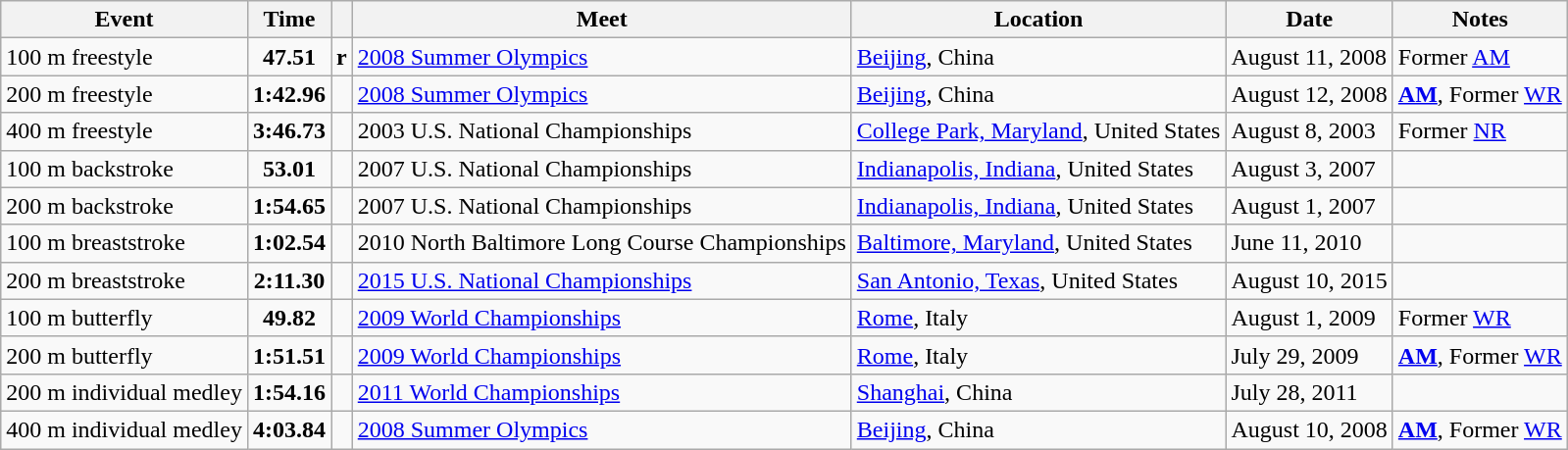<table class="wikitable">
<tr>
<th>Event</th>
<th>Time</th>
<th></th>
<th>Meet</th>
<th>Location</th>
<th>Date</th>
<th>Notes</th>
</tr>
<tr>
<td>100 m freestyle</td>
<td style="text-align:center;"><strong>47.51</strong></td>
<td style="text-align:center;"><strong>r</strong></td>
<td><a href='#'>2008 Summer Olympics</a></td>
<td><a href='#'>Beijing</a>, China</td>
<td>August 11, 2008</td>
<td>Former <a href='#'>AM</a></td>
</tr>
<tr>
<td>200 m freestyle</td>
<td style="text-align:center;"><strong>1:42.96</strong></td>
<td></td>
<td><a href='#'>2008 Summer Olympics</a></td>
<td><a href='#'>Beijing</a>, China</td>
<td>August 12, 2008</td>
<td><strong><a href='#'>AM</a></strong>, Former <a href='#'>WR</a></td>
</tr>
<tr>
<td>400 m freestyle</td>
<td style="text-align:center;"><strong>3:46.73</strong></td>
<td></td>
<td>2003 U.S. National Championships</td>
<td><a href='#'>College Park, Maryland</a>, United States</td>
<td>August 8, 2003</td>
<td>Former <a href='#'>NR</a></td>
</tr>
<tr>
<td>100 m backstroke</td>
<td style="text-align:center;"><strong>53.01</strong></td>
<td></td>
<td>2007 U.S. National Championships</td>
<td><a href='#'>Indianapolis, Indiana</a>, United States</td>
<td>August 3, 2007</td>
<td></td>
</tr>
<tr>
<td>200 m backstroke</td>
<td style="text-align:center;"><strong>1:54.65</strong></td>
<td></td>
<td>2007 U.S. National Championships</td>
<td><a href='#'>Indianapolis, Indiana</a>, United States</td>
<td>August 1, 2007</td>
<td></td>
</tr>
<tr>
<td>100 m breaststroke</td>
<td style="text-align:center;"><strong>1:02.54</strong></td>
<td></td>
<td>2010 North Baltimore Long Course Championships</td>
<td><a href='#'>Baltimore, Maryland</a>, United States</td>
<td>June 11, 2010</td>
<td></td>
</tr>
<tr>
<td>200 m breaststroke</td>
<td style="text-align:center;"><strong>2:11.30</strong></td>
<td></td>
<td><a href='#'>2015 U.S. National Championships</a></td>
<td><a href='#'>San Antonio, Texas</a>, United States</td>
<td>August 10, 2015</td>
<td></td>
</tr>
<tr>
<td>100 m butterfly</td>
<td style="text-align:center;"><strong>49.82</strong></td>
<td></td>
<td><a href='#'>2009 World Championships</a></td>
<td><a href='#'>Rome</a>, Italy</td>
<td>August 1, 2009</td>
<td>Former <a href='#'>WR</a></td>
</tr>
<tr>
<td>200 m butterfly</td>
<td style="text-align:center;"><strong>1:51.51</strong></td>
<td></td>
<td><a href='#'>2009 World Championships</a></td>
<td><a href='#'>Rome</a>, Italy</td>
<td>July 29, 2009</td>
<td><strong><a href='#'>AM</a></strong>, Former <a href='#'>WR</a></td>
</tr>
<tr>
<td>200 m individual medley</td>
<td style="text-align:center;"><strong>1:54.16</strong></td>
<td></td>
<td><a href='#'>2011 World Championships</a></td>
<td><a href='#'>Shanghai</a>, China</td>
<td>July 28, 2011</td>
<td></td>
</tr>
<tr>
<td>400 m individual medley</td>
<td style="text-align:center;"><strong>4:03.84</strong></td>
<td></td>
<td><a href='#'>2008 Summer Olympics</a></td>
<td><a href='#'>Beijing</a>, China</td>
<td>August 10, 2008</td>
<td><strong><a href='#'>AM</a></strong>, Former <a href='#'>WR</a></td>
</tr>
</table>
